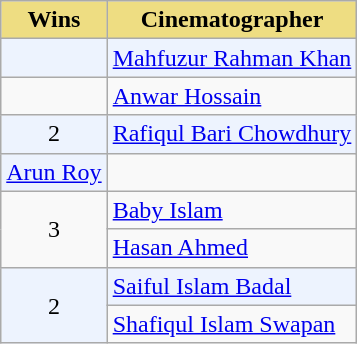<table class="wikitable">
<tr>
<th style="background:#EEDD82;">Wins</th>
<th style="background:#EEDD82;">Cinematographer</th>
</tr>
<tr bgcolor=#edf3fe>
<td></td>
<td><a href='#'>Mahfuzur Rahman Khan</a></td>
</tr>
<tr>
<td></td>
<td><a href='#'>Anwar Hossain</a></td>
</tr>
<tr bgcolor=#edf3fe>
<td rowspan="2" style="text-align:center">2</td>
<td><a href='#'>Rafiqul Bari Chowdhury</a></td>
</tr>
<tr>
</tr>
<tr bgcolor=#edf3fe>
<td><a href='#'>Arun Roy</a></td>
</tr>
<tr>
<td rowspan="2" style="text-align:center">3</td>
<td><a href='#'>Baby Islam</a></td>
</tr>
<tr>
<td><a href='#'>Hasan Ahmed</a></td>
</tr>
<tr bgcolor=#edf3fe>
<td rowspan="2" style="text-align:center">2</td>
<td><a href='#'>Saiful Islam Badal</a></td>
</tr>
<tr>
<td><a href='#'>Shafiqul Islam Swapan</a></td>
</tr>
</table>
